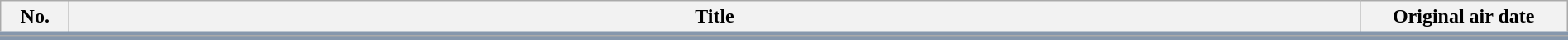<table class="wikitable" style="width:100%; margin:auto; background:#FFF;">
<tr style="border-bottom: 7px solid #8697AC;">
<th style="width:3em;">No.</th>
<th>Title</th>
<th style="width:10em;">Original air date</th>
</tr>
<tr>
</tr>
</table>
